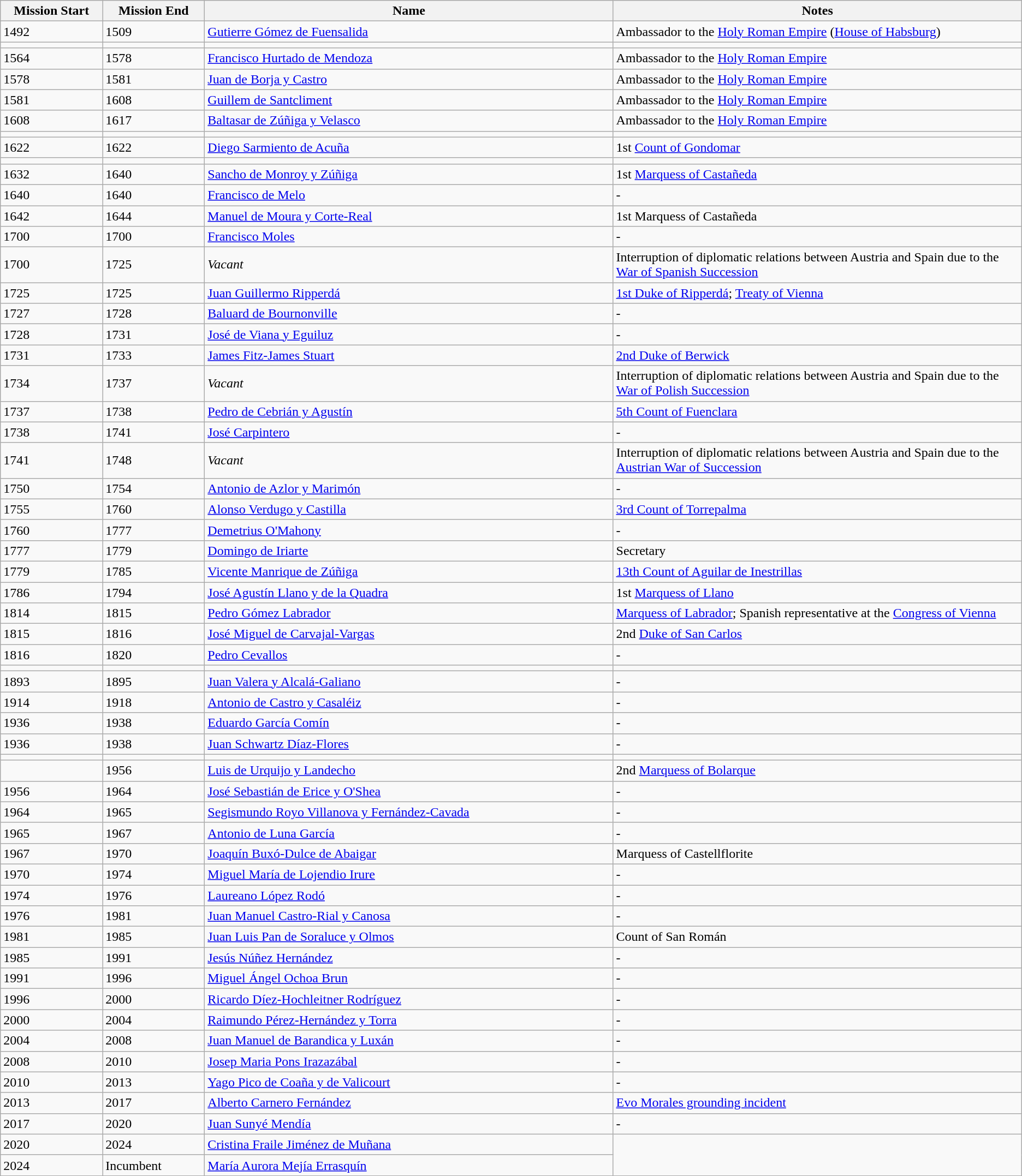<table class=wikitable>
<tr>
<th align=center valign=bottom width="10%">Mission Start</th>
<th align=center valign=bottom width="10%">Mission End</th>
<th align=center valign=bottom width="40%">Name</th>
<th valign=bottom width="40%">Notes</th>
</tr>
<tr>
<td>1492</td>
<td>1509</td>
<td><a href='#'>Gutierre Gómez de Fuensalida</a></td>
<td>Ambassador to the <a href='#'>Holy Roman Empire</a> (<a href='#'>House of Habsburg</a>)</td>
</tr>
<tr>
<td></td>
<td></td>
<td></td>
<td></td>
</tr>
<tr>
<td>1564</td>
<td>1578</td>
<td><a href='#'>Francisco Hurtado de Mendoza</a></td>
<td>Ambassador to the <a href='#'>Holy Roman Empire</a></td>
</tr>
<tr>
<td>1578</td>
<td>1581</td>
<td><a href='#'>Juan de Borja y Castro</a></td>
<td>Ambassador to the <a href='#'>Holy Roman Empire</a></td>
</tr>
<tr>
<td>1581</td>
<td>1608</td>
<td><a href='#'>Guillem de Santcliment</a></td>
<td>Ambassador to the <a href='#'>Holy Roman Empire</a></td>
</tr>
<tr>
<td>1608</td>
<td>1617</td>
<td><a href='#'>Baltasar de Zúñiga y Velasco</a></td>
<td>Ambassador to the <a href='#'>Holy Roman Empire</a></td>
</tr>
<tr>
<td></td>
<td></td>
<td></td>
<td></td>
</tr>
<tr>
<td>1622</td>
<td>1622</td>
<td><a href='#'>Diego Sarmiento de Acuña</a></td>
<td>1st <a href='#'>Count of Gondomar</a></td>
</tr>
<tr>
<td></td>
<td></td>
<td></td>
<td></td>
</tr>
<tr>
<td>1632</td>
<td>1640</td>
<td><a href='#'>Sancho de Monroy y Zúñiga</a></td>
<td>1st <a href='#'>Marquess of Castañeda</a></td>
</tr>
<tr>
<td>1640</td>
<td>1640</td>
<td><a href='#'>Francisco de Melo</a></td>
<td>-</td>
</tr>
<tr>
<td>1642</td>
<td>1644</td>
<td><a href='#'>Manuel de Moura y Corte-Real</a></td>
<td>1st Marquess of Castañeda</td>
</tr>
<tr>
<td>1700</td>
<td>1700</td>
<td><a href='#'>Francisco Moles</a></td>
<td>-</td>
</tr>
<tr>
<td>1700</td>
<td>1725</td>
<td><em>Vacant</em></td>
<td>Interruption of diplomatic relations between Austria and Spain due to the <a href='#'>War of Spanish Succession</a></td>
</tr>
<tr>
<td>1725</td>
<td>1725</td>
<td><a href='#'>Juan Guillermo Ripperdá</a></td>
<td><a href='#'>1st Duke of Ripperdá</a>; <a href='#'>Treaty of Vienna</a></td>
</tr>
<tr>
<td>1727</td>
<td>1728</td>
<td><a href='#'>Baluard de Bournonville</a></td>
<td>-</td>
</tr>
<tr>
<td>1728</td>
<td>1731</td>
<td><a href='#'>José de Viana y Eguiluz</a></td>
<td>-</td>
</tr>
<tr>
<td>1731</td>
<td>1733</td>
<td><a href='#'>James Fitz-James Stuart</a></td>
<td><a href='#'>2nd Duke of Berwick</a></td>
</tr>
<tr>
<td>1734</td>
<td>1737</td>
<td><em>Vacant</em></td>
<td>Interruption of diplomatic relations between Austria and Spain due to the <a href='#'>War of Polish Succession</a></td>
</tr>
<tr>
<td>1737</td>
<td>1738</td>
<td><a href='#'>Pedro de Cebrián y Agustín</a></td>
<td><a href='#'>5th Count of Fuenclara</a></td>
</tr>
<tr>
<td>1738</td>
<td>1741</td>
<td><a href='#'>José Carpintero</a></td>
<td>-</td>
</tr>
<tr>
<td>1741</td>
<td>1748</td>
<td><em>Vacant</em></td>
<td>Interruption of diplomatic relations between Austria and Spain due to the <a href='#'>Austrian War of Succession</a></td>
</tr>
<tr>
<td>1750</td>
<td>1754</td>
<td><a href='#'>Antonio de Azlor y Marimón</a></td>
<td>-</td>
</tr>
<tr>
<td>1755</td>
<td>1760</td>
<td><a href='#'>Alonso Verdugo y Castilla</a></td>
<td><a href='#'>3rd Count of Torrepalma</a></td>
</tr>
<tr>
<td>1760</td>
<td>1777</td>
<td><a href='#'>Demetrius O'Mahony</a></td>
<td>-</td>
</tr>
<tr>
<td>1777</td>
<td>1779</td>
<td><a href='#'>Domingo de Iriarte</a></td>
<td>Secretary</td>
</tr>
<tr>
<td>1779</td>
<td>1785</td>
<td><a href='#'>Vicente Manrique de Zúñiga</a></td>
<td><a href='#'>13th Count of Aguilar de Inestrillas</a></td>
</tr>
<tr>
<td>1786</td>
<td>1794</td>
<td><a href='#'>José Agustín Llano y de la Quadra</a></td>
<td>1st <a href='#'>Marquess of Llano</a></td>
</tr>
<tr>
<td>1814</td>
<td>1815</td>
<td><a href='#'>Pedro Gómez Labrador</a></td>
<td><a href='#'>Marquess of Labrador</a>; Spanish representative at the <a href='#'>Congress of Vienna</a></td>
</tr>
<tr>
<td>1815</td>
<td>1816</td>
<td><a href='#'>José Miguel de Carvajal-Vargas</a></td>
<td>2nd <a href='#'>Duke of San Carlos</a></td>
</tr>
<tr>
<td>1816</td>
<td>1820</td>
<td><a href='#'>Pedro Cevallos</a></td>
<td>-</td>
</tr>
<tr>
<td></td>
<td></td>
<td></td>
<td></td>
</tr>
<tr>
<td>1893</td>
<td>1895</td>
<td><a href='#'>Juan Valera y Alcalá-Galiano</a></td>
<td>-</td>
</tr>
<tr>
<td>1914</td>
<td>1918</td>
<td><a href='#'>Antonio de Castro y Casaléiz</a></td>
<td>-</td>
</tr>
<tr>
<td>1936</td>
<td>1938</td>
<td><a href='#'>Eduardo García Comín</a></td>
<td>-</td>
</tr>
<tr>
<td>1936</td>
<td>1938</td>
<td><a href='#'>Juan Schwartz Díaz-Flores</a></td>
<td>-</td>
</tr>
<tr>
<td></td>
<td></td>
<td></td>
<td></td>
</tr>
<tr>
<td></td>
<td>1956</td>
<td><a href='#'>Luis de Urquijo y Landecho</a></td>
<td>2nd <a href='#'>Marquess of Bolarque</a></td>
</tr>
<tr>
<td>1956</td>
<td>1964</td>
<td><a href='#'>José Sebastián de Erice y O'Shea</a></td>
<td>-</td>
</tr>
<tr>
<td>1964</td>
<td>1965</td>
<td><a href='#'>Segismundo Royo Villanova y Fernández-Cavada</a></td>
<td>-</td>
</tr>
<tr>
<td>1965</td>
<td>1967</td>
<td><a href='#'>Antonio de Luna García</a></td>
<td>-</td>
</tr>
<tr>
<td>1967</td>
<td>1970</td>
<td><a href='#'>Joaquín Buxó-Dulce de Abaigar</a></td>
<td>Marquess of Castellflorite</td>
</tr>
<tr>
<td>1970</td>
<td>1974</td>
<td><a href='#'>Miguel María de Lojendio Irure</a></td>
<td>-</td>
</tr>
<tr>
<td>1974</td>
<td>1976</td>
<td><a href='#'>Laureano López Rodó</a></td>
<td>-</td>
</tr>
<tr>
<td>1976</td>
<td>1981</td>
<td><a href='#'>Juan Manuel Castro-Rial y Canosa</a></td>
<td>-</td>
</tr>
<tr>
<td>1981</td>
<td>1985</td>
<td><a href='#'>Juan Luis Pan de Soraluce y Olmos</a></td>
<td>Count of San Román</td>
</tr>
<tr>
<td>1985</td>
<td>1991</td>
<td><a href='#'>Jesús Núñez Hernández</a></td>
<td>-</td>
</tr>
<tr>
<td>1991</td>
<td>1996</td>
<td><a href='#'>Miguel Ángel Ochoa Brun</a></td>
<td>-</td>
</tr>
<tr>
<td>1996</td>
<td>2000</td>
<td><a href='#'>Ricardo Díez-Hochleitner Rodríguez</a></td>
<td>-</td>
</tr>
<tr>
<td>2000</td>
<td>2004</td>
<td><a href='#'>Raimundo Pérez-Hernández y Torra</a></td>
<td>-</td>
</tr>
<tr>
<td>2004</td>
<td>2008</td>
<td><a href='#'>Juan Manuel de Barandica y Luxán</a></td>
<td>-</td>
</tr>
<tr>
<td>2008</td>
<td>2010</td>
<td><a href='#'>Josep Maria Pons Irazazábal</a></td>
<td>-</td>
</tr>
<tr>
<td>2010</td>
<td>2013</td>
<td><a href='#'>Yago Pico de Coaña y de Valicourt</a></td>
<td>-</td>
</tr>
<tr>
<td>2013</td>
<td>2017</td>
<td><a href='#'>Alberto Carnero Fernández</a></td>
<td><a href='#'>Evo Morales grounding incident</a></td>
</tr>
<tr>
<td>2017</td>
<td>2020</td>
<td><a href='#'>Juan Sunyé Mendía</a></td>
<td>-</td>
</tr>
<tr>
<td>2020</td>
<td>2024</td>
<td><a href='#'>Cristina Fraile Jiménez de Muñana</a></td>
</tr>
<tr>
<td>2024</td>
<td>Incumbent</td>
<td><a href='#'>María Aurora Mejía Errasquín</a></td>
</tr>
</table>
